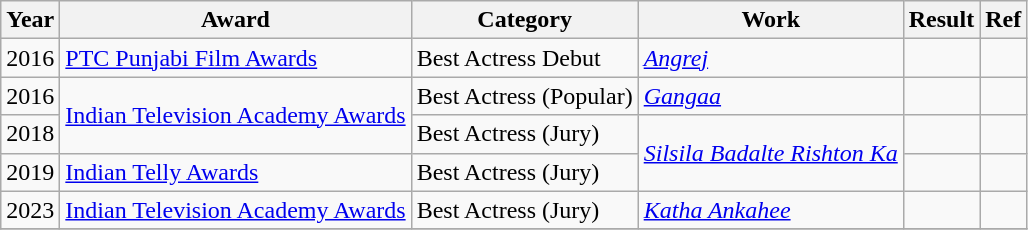<table class="wikitable">
<tr>
<th>Year</th>
<th>Award</th>
<th>Category</th>
<th>Work</th>
<th>Result</th>
<th>Ref</th>
</tr>
<tr>
<td>2016</td>
<td><a href='#'>PTC Punjabi Film Awards</a></td>
<td>Best Actress Debut</td>
<td><em><a href='#'>Angrej</a></em></td>
<td></td>
<td></td>
</tr>
<tr>
<td>2016</td>
<td rowspan=2><a href='#'>Indian Television Academy Awards</a></td>
<td>Best Actress (Popular)</td>
<td><em><a href='#'>Gangaa</a></em></td>
<td></td>
<td></td>
</tr>
<tr>
<td>2018</td>
<td>Best Actress (Jury)</td>
<td rowspan=2><em><a href='#'>Silsila Badalte Rishton Ka</a></em></td>
<td></td>
<td></td>
</tr>
<tr>
<td>2019</td>
<td><a href='#'>Indian Telly Awards</a></td>
<td>Best Actress (Jury)</td>
<td></td>
<td></td>
</tr>
<tr>
<td>2023</td>
<td><a href='#'>Indian Television Academy Awards</a></td>
<td>Best Actress (Jury)</td>
<td><em><a href='#'>Katha Ankahee</a></em></td>
<td></td>
<td></td>
</tr>
<tr>
</tr>
</table>
